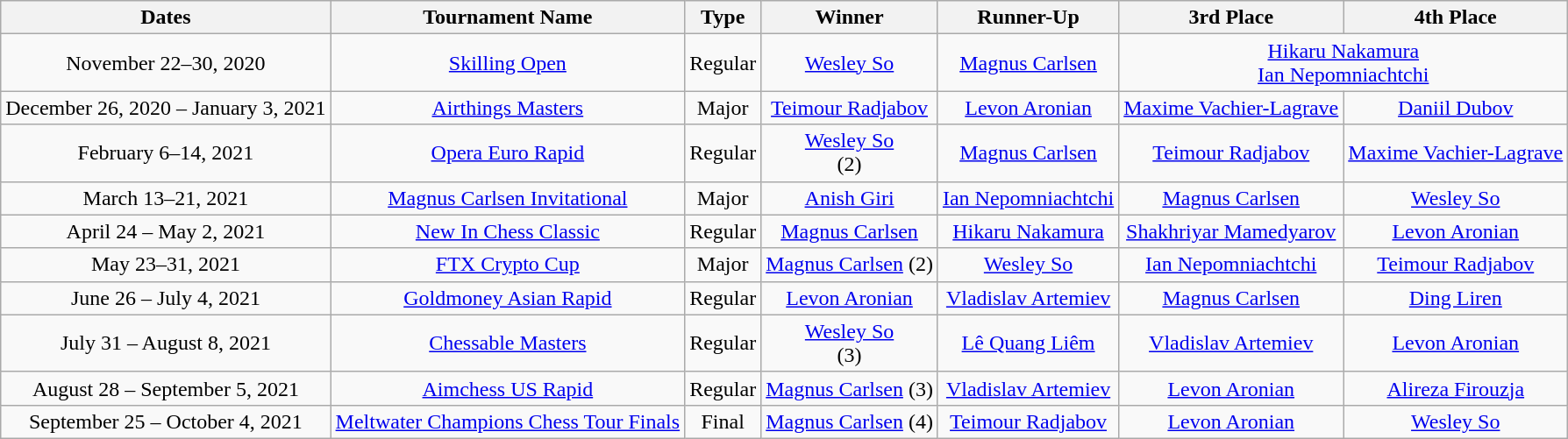<table class="wikitable" style="text-align:center;">
<tr>
<th>Dates</th>
<th>Tournament Name</th>
<th>Type</th>
<th>Winner</th>
<th>Runner-Up</th>
<th>3rd Place</th>
<th>4th Place</th>
</tr>
<tr>
<td>November 22–30, 2020</td>
<td><a href='#'>Skilling Open</a></td>
<td>Regular</td>
<td> <a href='#'>Wesley So</a></td>
<td> <a href='#'>Magnus Carlsen</a></td>
<td colspan="2"> <a href='#'>Hikaru Nakamura</a><br> <a href='#'>Ian Nepomniachtchi</a></td>
</tr>
<tr>
<td>December 26, 2020 – January 3, 2021</td>
<td><a href='#'>Airthings Masters</a></td>
<td>Major</td>
<td> <a href='#'>Teimour Radjabov</a></td>
<td> <a href='#'>Levon Aronian</a></td>
<td> <a href='#'>Maxime Vachier-Lagrave</a></td>
<td> <a href='#'>Daniil Dubov</a></td>
</tr>
<tr>
<td>February 6–14, 2021</td>
<td><a href='#'>Opera Euro Rapid</a></td>
<td>Regular</td>
<td> <a href='#'>Wesley So</a><br>(2)</td>
<td> <a href='#'>Magnus Carlsen</a></td>
<td> <a href='#'>Teimour Radjabov</a></td>
<td> <a href='#'>Maxime Vachier-Lagrave</a></td>
</tr>
<tr>
<td>March 13–21, 2021</td>
<td><a href='#'>Magnus Carlsen Invitational</a></td>
<td>Major</td>
<td> <a href='#'>Anish Giri</a></td>
<td> <a href='#'>Ian Nepomniachtchi</a></td>
<td> <a href='#'>Magnus Carlsen</a></td>
<td> <a href='#'>Wesley So</a></td>
</tr>
<tr>
<td>April 24 – May 2, 2021</td>
<td><a href='#'>New In Chess Classic</a></td>
<td>Regular</td>
<td> <a href='#'>Magnus Carlsen</a></td>
<td> <a href='#'>Hikaru Nakamura</a></td>
<td> <a href='#'>Shakhriyar Mamedyarov</a></td>
<td> <a href='#'>Levon Aronian</a></td>
</tr>
<tr>
<td>May 23–31, 2021</td>
<td><a href='#'>FTX Crypto Cup</a></td>
<td>Major</td>
<td> <a href='#'>Magnus Carlsen</a> (2)</td>
<td> <a href='#'>Wesley So</a></td>
<td> <a href='#'>Ian Nepomniachtchi</a></td>
<td> <a href='#'>Teimour Radjabov</a></td>
</tr>
<tr>
<td>June 26 – July 4, 2021</td>
<td><a href='#'>Goldmoney Asian Rapid</a></td>
<td>Regular</td>
<td> <a href='#'>Levon Aronian</a></td>
<td> <a href='#'>Vladislav Artemiev</a></td>
<td> <a href='#'>Magnus Carlsen</a></td>
<td> <a href='#'>Ding Liren</a></td>
</tr>
<tr>
<td>July 31 – August 8, 2021</td>
<td><a href='#'>Chessable Masters</a></td>
<td>Regular</td>
<td> <a href='#'>Wesley So</a><br>(3)</td>
<td> <a href='#'>Lê Quang Liêm</a></td>
<td> <a href='#'>Vladislav Artemiev</a></td>
<td> <a href='#'>Levon Aronian</a></td>
</tr>
<tr>
<td>August 28 – September 5, 2021</td>
<td><a href='#'>Aimchess US Rapid</a></td>
<td>Regular</td>
<td> <a href='#'>Magnus Carlsen</a> (3)</td>
<td> <a href='#'>Vladislav Artemiev</a></td>
<td> <a href='#'>Levon Aronian</a></td>
<td> <a href='#'>Alireza Firouzja</a></td>
</tr>
<tr>
<td>September 25 – October 4, 2021</td>
<td><a href='#'>Meltwater Champions Chess Tour Finals</a></td>
<td>Final</td>
<td> <a href='#'>Magnus Carlsen</a> (4)</td>
<td> <a href='#'>Teimour Radjabov</a></td>
<td> <a href='#'>Levon Aronian</a></td>
<td> <a href='#'>Wesley So</a></td>
</tr>
</table>
